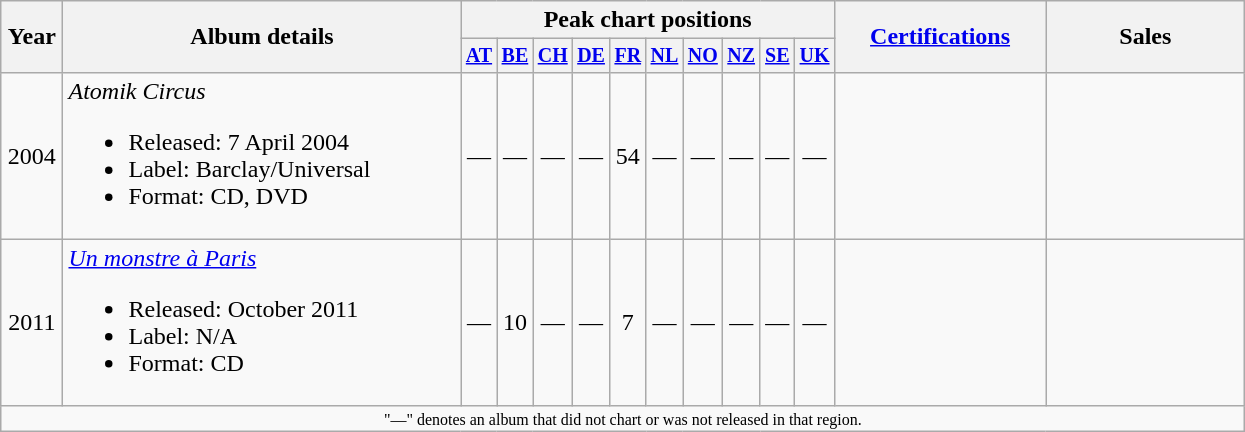<table class="wikitable" style="text-align:center;">
<tr>
<th rowspan=2 width=5%>Year</th>
<th rowspan=2 width=32%>Album details</th>
<th colspan=10 width=30%>Peak chart positions</th>
<th rowspan=2 width=17%><a href='#'>Certifications</a></th>
<th rowspan=2 width=16%>Sales</th>
</tr>
<tr style=font-size:smaller>
<th width:3%><a href='#'>AT</a><br></th>
<th width:3%><a href='#'>BE</a><br></th>
<th width:3%><a href='#'>CH</a><br></th>
<th width:3%><a href='#'>DE</a><br></th>
<th width:3%><a href='#'>FR</a><br></th>
<th width:3%><a href='#'>NL</a><br></th>
<th width:3%><a href='#'>NO</a><br></th>
<th width:3%><a href='#'>NZ</a><br></th>
<th width:3%><a href='#'>SE</a><br></th>
<th width:3%><a href='#'>UK</a><br></th>
</tr>
<tr>
<td>2004</td>
<td align=left><em>Atomik Circus</em> <br><ul><li>Released: 7 April 2004</li><li>Label: Barclay/Universal </li><li>Format: CD, DVD</li></ul></td>
<td>—</td>
<td>—</td>
<td>—</td>
<td>—</td>
<td>54</td>
<td>—</td>
<td>—</td>
<td>—</td>
<td>—</td>
<td>—</td>
<td></td>
<td></td>
</tr>
<tr>
<td>2011</td>
<td align=left><em><a href='#'>Un monstre à Paris</a></em> <br><ul><li>Released: October 2011</li><li>Label: N/A</li><li>Format: CD</li></ul></td>
<td>—</td>
<td>10</td>
<td>—</td>
<td>—</td>
<td>7</td>
<td>—</td>
<td>—</td>
<td>—</td>
<td>—</td>
<td>—</td>
<td></td>
<td></td>
</tr>
<tr>
<td colspan=14 style=font-size:8pt>"—" denotes an album that did not chart or was not released in that region.</td>
</tr>
</table>
